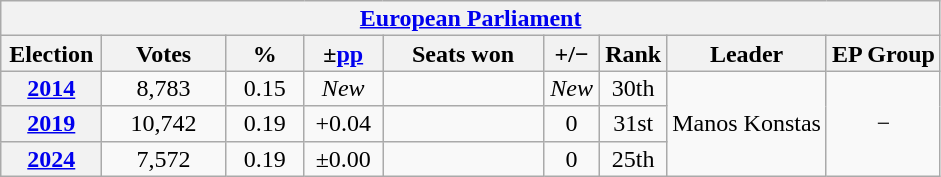<table class="wikitable" style="text-align:center; line-height:16px;">
<tr>
<th colspan="9"><a href='#'>European Parliament</a></th>
</tr>
<tr>
<th style="width:60px;">Election</th>
<th style="width:75px;">Votes</th>
<th style="width:45px;">%</th>
<th style="width:45px;">±<a href='#'>pp</a></th>
<th style="width:100px;">Seats won</th>
<th style="width:30px;">+/−</th>
<th style="width:30px;">Rank</th>
<th>Leader</th>
<th>EP Group</th>
</tr>
<tr>
<th><a href='#'>2014</a></th>
<td>8,783</td>
<td>0.15</td>
<td><em>New</em></td>
<td></td>
<td><em>New</em></td>
<td>30th</td>
<td rowspan=3>Manos Konstas</td>
<td rowspan=3>−</td>
</tr>
<tr>
<th><a href='#'>2019</a></th>
<td>10,742</td>
<td>0.19</td>
<td>+0.04</td>
<td></td>
<td> 0</td>
<td>31st</td>
</tr>
<tr>
<th><a href='#'>2024</a></th>
<td>7,572</td>
<td>0.19</td>
<td>±0.00</td>
<td></td>
<td> 0</td>
<td>25th</td>
</tr>
</table>
